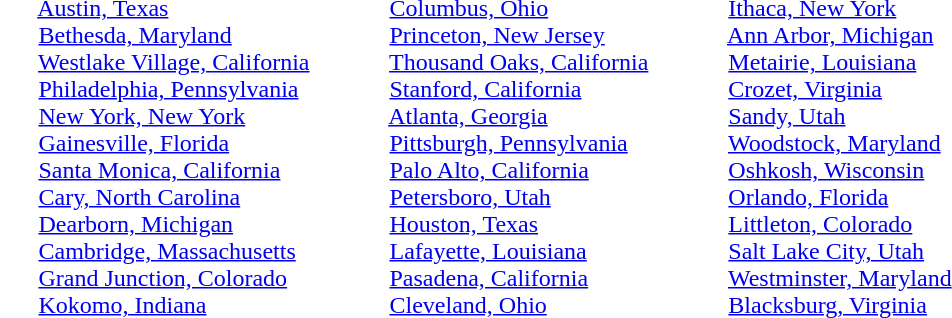<table style="color:white">
<tr>
<td><br><ul><li> - <a href='#'>Austin, Texas</a></li><li> - <a href='#'>Bethesda, Maryland</a></li><li> - <a href='#'>Westlake Village, California</a></li><li> - <a href='#'>Philadelphia, Pennsylvania</a></li><li> - <a href='#'>New York, New York</a></li><li> - <a href='#'>Gainesville, Florida</a></li><li> - <a href='#'>Santa Monica, California</a></li><li> - <a href='#'>Cary, North Carolina</a></li><li> - <a href='#'>Dearborn, Michigan</a></li><li> - <a href='#'>Cambridge, Massachusetts</a></li><li> - <a href='#'>Grand Junction, Colorado</a></li><li> - <a href='#'>Kokomo, Indiana</a></li></ul></td>
<td><br><ul><li>  - <a href='#'>Columbus, Ohio</a></li><li> - <a href='#'>Princeton, New Jersey</a></li><li> - <a href='#'>Thousand Oaks, California</a></li><li> - <a href='#'>Stanford, California</a></li><li> - <a href='#'>Atlanta, Georgia</a></li><li> - <a href='#'>Pittsburgh, Pennsylvania</a></li><li> - <a href='#'>Palo Alto, California</a></li><li> - <a href='#'>Petersboro, Utah</a></li><li>  - <a href='#'>Houston, Texas</a></li><li>  - <a href='#'>Lafayette, Louisiana</a></li><li> - <a href='#'>Pasadena, California</a></li><li> - <a href='#'>Cleveland, Ohio</a></li></ul></td>
<td><br><ul><li> - <a href='#'>Ithaca, New York</a></li><li> - <a href='#'>Ann Arbor, Michigan</a></li><li> - <a href='#'>Metairie, Louisiana</a></li><li> - <a href='#'>Crozet, Virginia</a></li><li> - <a href='#'>Sandy, Utah</a></li><li>  - <a href='#'>Woodstock, Maryland</a></li><li> - <a href='#'>Oshkosh, Wisconsin</a></li><li> - <a href='#'>Orlando, Florida</a></li><li> - <a href='#'>Littleton, Colorado</a></li><li> - <a href='#'>Salt Lake City, Utah</a></li><li>  - <a href='#'>Westminster, Maryland</a></li><li> - <a href='#'>Blacksburg, Virginia</a></li></ul></td>
</tr>
</table>
